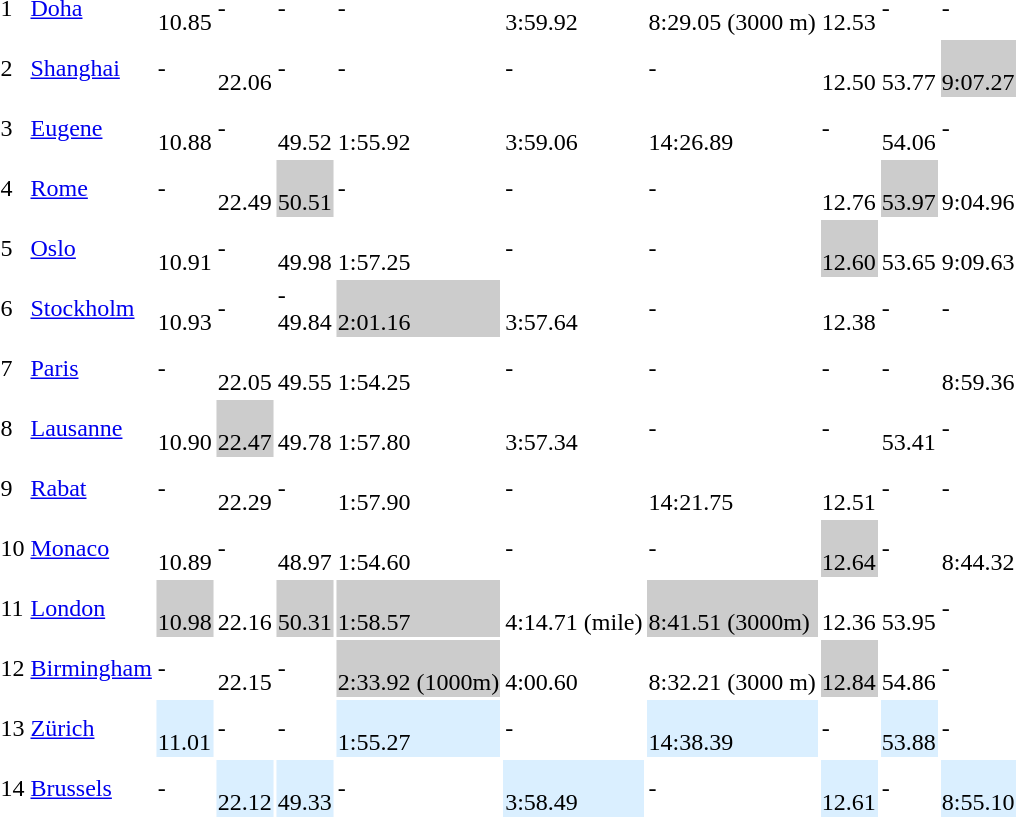<table>
<tr>
<td>1</td>
<td align=left><a href='#'>Doha</a></td>
<td><br>10.85  </td>
<td>-</td>
<td>-</td>
<td>-</td>
<td><br>3:59.92  </td>
<td><br>8:29.05   (3000 m)</td>
<td><br>12.53 </td>
<td>-</td>
<td>-</td>
</tr>
<tr>
<td>2</td>
<td align=left><a href='#'>Shanghai</a></td>
<td>-</td>
<td><br>22.06  </td>
<td>-</td>
<td>-</td>
<td>-</td>
<td>-</td>
<td><br>12.50 </td>
<td><br>53.77 </td>
<td style="background:#ccc;"><br> 9:07.27</td>
</tr>
<tr>
<td>3</td>
<td align=left><a href='#'>Eugene</a></td>
<td><br>10.88</td>
<td>-</td>
<td><br>49.52</td>
<td><br>1:55.92  </td>
<td><br>3:59.06 </td>
<td><br>14:26.89</td>
<td>-</td>
<td><br>54.06</td>
<td>-</td>
</tr>
<tr>
<td>4</td>
<td align=left><a href='#'>Rome</a></td>
<td>-</td>
<td><br>22.49 </td>
<td style="background:#ccc;"><br> 50.51 </td>
<td>-</td>
<td>-</td>
<td>-</td>
<td><br>12.76</td>
<td style="background:#ccc;"><br> 53.97 </td>
<td><br>9:04.96  </td>
</tr>
<tr>
<td>5</td>
<td align=left><a href='#'>Oslo</a></td>
<td><br>10.91</td>
<td>-</td>
<td><br>49.98 </td>
<td><br>1:57.25</td>
<td>-</td>
<td>-</td>
<td style="background:#ccc;"><br> 12.60 </td>
<td><br>53.65 </td>
<td><br>9:09.63</td>
</tr>
<tr>
<td>6</td>
<td align=left><a href='#'>Stockholm</a></td>
<td><br>10.93</td>
<td>-</td>
<td>-<br>49.84  </td>
<td style="background:#ccc;"><br> 2:01.16</td>
<td><br>3:57.64 </td>
<td>-</td>
<td><br>12.38 </td>
<td>-</td>
<td>-</td>
</tr>
<tr>
<td>7</td>
<td align=left><a href='#'>Paris</a></td>
<td>-</td>
<td -><br> 22.05 </td>
<td -><br> 49.55  </td>
<td -><br> 1:54.25     </td>
<td>-</td>
<td>-</td>
<td>-</td>
<td>-</td>
<td -><br> 8:59.36  </td>
</tr>
<tr>
<td>8</td>
<td align=left><a href='#'>Lausanne</a></td>
<td><br>10.90</td>
<td style="background:#ccc;"><br> 22.47</td>
<td><br>49.78</td>
<td><br>1:57.80</td>
<td><br>3:57.34  </td>
<td>-</td>
<td>-</td>
<td><br>53.41 </td>
<td>-</td>
</tr>
<tr>
<td>9</td>
<td align=left><a href='#'>Rabat</a></td>
<td>-</td>
<td -><br> 22.29 </td>
<td>-</td>
<td -><br> 1:57.90</td>
<td>-</td>
<td -><br> 14:21.75 </td>
<td><br>12.51 </td>
<td>-</td>
<td>-</td>
</tr>
<tr>
<td>10</td>
<td align=left><a href='#'>Monaco</a></td>
<td><br>10.89</td>
<td>-</td>
<td><br>48.97     </td>
<td -><br> 1:54.60 </td>
<td>-</td>
<td>-</td>
<td style="background:#ccc;"><br> 12.64 </td>
<td>-</td>
<td -><br> 8:44.32 </td>
</tr>
<tr>
<td>11</td>
<td align=left><a href='#'>London</a></td>
<td style="background:#ccc;"><br> 10.98 </td>
<td><br>22.16 </td>
<td style="background:#ccc;"><br> 50.31 </td>
<td style="background:#ccc;"><br> 1:58.57 </td>
<td><br>4:14.71      (mile)</td>
<td style="background:#ccc;"><br> 8:41.51 (3000m)</td>
<td><br>12.36 </td>
<td><br>53.95</td>
<td>-</td>
</tr>
<tr>
<td>12</td>
<td align=left><a href='#'>Birmingham</a></td>
<td>-</td>
<td><br>22.15 </td>
<td>-</td>
<td style="background:#ccc;"><br> 2:33.92 (1000m)</td>
<td><br>4:00.60</td>
<td><br>8:32.21 (3000 m)</td>
<td style="background:#ccc;"><br>12.84</td>
<td><br>54.86</td>
<td>-</td>
</tr>
<tr>
<td>13</td>
<td align=left><a href='#'>Zürich</a></td>
<td style="background:#daefff;"><br>11.01</td>
<td>-</td>
<td>-</td>
<td style="background:#daefff;"><br>1:55.27</td>
<td>-</td>
<td style="background:#daefff;"><br> 14:38.39</td>
<td>-</td>
<td style="background:#daefff;"><br>53.88</td>
<td>-</td>
</tr>
<tr>
<td>14</td>
<td align=left><a href='#'>Brussels</a></td>
<td>-</td>
<td style="background:#daefff;"><br>22.12</td>
<td style="background:#daefff;"><br>49.33</td>
<td>-</td>
<td style="background:#daefff;"><br>3:58.49</td>
<td>-</td>
<td style="background:#daefff;"><br>12.61</td>
<td>-</td>
<td style="background:#daefff;"><br> 8:55.10</td>
</tr>
</table>
